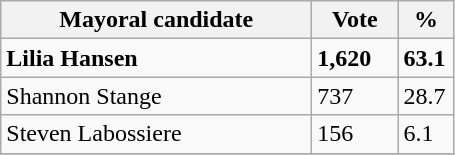<table class="wikitable">
<tr>
<th width="200px">Mayoral candidate</th>
<th width="50px">Vote</th>
<th width="30px">%</th>
</tr>
<tr>
<td><strong>Lilia Hansen</strong> </td>
<td><strong>1,620</strong></td>
<td><strong>63.1</strong></td>
</tr>
<tr>
<td>Shannon Stange</td>
<td>737</td>
<td>28.7</td>
</tr>
<tr>
<td>Steven Labossiere</td>
<td>156</td>
<td>6.1</td>
</tr>
<tr>
</tr>
</table>
